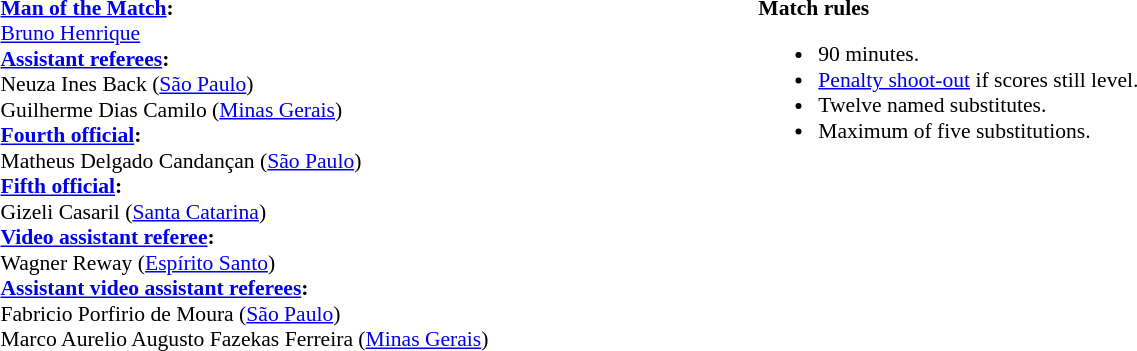<table width=100% style="font-size: 90%">
<tr>
<td><br><strong><a href='#'>Man of the Match</a>:</strong>
<br><a href='#'>Bruno Henrique</a>
<br>
<strong><a href='#'>Assistant referees</a>:</strong>
<br>Neuza Ines Back (<a href='#'>São Paulo</a>)
<br>Guilherme Dias Camilo (<a href='#'>Minas Gerais</a>)
<br><strong><a href='#'>Fourth official</a>:</strong>
<br>Matheus Delgado Candançan (<a href='#'>São Paulo</a>)
<br><strong><a href='#'>Fifth official</a>:</strong>
<br>Gizeli Casaril (<a href='#'>Santa Catarina</a>)
<br><strong><a href='#'>Video assistant referee</a>:</strong>
<br>Wagner Reway (<a href='#'>Espírito Santo</a>)
<br><strong><a href='#'>Assistant video assistant referees</a>:</strong>
<br>Fabricio Porfirio de Moura (<a href='#'>São Paulo</a>)
<br>Marco Aurelio Augusto Fazekas Ferreira (<a href='#'>Minas Gerais</a>)</td>
<td style="width:60%; vertical-align:top"><br><strong>Match rules</strong><ul><li>90 minutes.</li><li><a href='#'>Penalty shoot-out</a> if scores still level.</li><li>Twelve named substitutes.</li><li>Maximum of five substitutions.</li></ul></td>
</tr>
</table>
